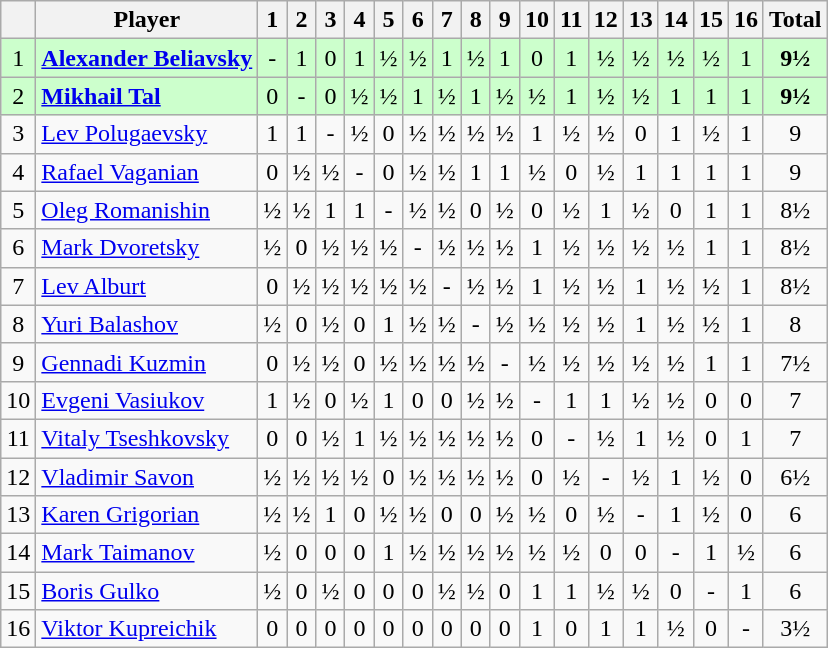<table class="wikitable" border="1">
<tr>
<th></th>
<th>Player</th>
<th>1</th>
<th>2</th>
<th>3</th>
<th>4</th>
<th>5</th>
<th>6</th>
<th>7</th>
<th>8</th>
<th>9</th>
<th>10</th>
<th>11</th>
<th>12</th>
<th>13</th>
<th>14</th>
<th>15</th>
<th>16</th>
<th>Total</th>
</tr>
<tr align=center style="background:#ccffcc;">
<td>1</td>
<td align=left> <strong><a href='#'>Alexander Beliavsky</a></strong></td>
<td>-</td>
<td>1</td>
<td>0</td>
<td>1</td>
<td>½</td>
<td>½</td>
<td>1</td>
<td>½</td>
<td>1</td>
<td>0</td>
<td>1</td>
<td>½</td>
<td>½</td>
<td>½</td>
<td>½</td>
<td>1</td>
<td align=center><strong>9½</strong></td>
</tr>
<tr align=center style="background:#ccffcc;">
<td>2</td>
<td align=left> <strong><a href='#'>Mikhail Tal</a></strong></td>
<td>0</td>
<td>-</td>
<td>0</td>
<td>½</td>
<td>½</td>
<td>1</td>
<td>½</td>
<td>1</td>
<td>½</td>
<td>½</td>
<td>1</td>
<td>½</td>
<td>½</td>
<td>1</td>
<td>1</td>
<td>1</td>
<td align=center><strong>9½</strong></td>
</tr>
<tr align=center>
<td>3</td>
<td align=left> <a href='#'>Lev Polugaevsky</a></td>
<td>1</td>
<td>1</td>
<td>-</td>
<td>½</td>
<td>0</td>
<td>½</td>
<td>½</td>
<td>½</td>
<td>½</td>
<td>1</td>
<td>½</td>
<td>½</td>
<td>0</td>
<td>1</td>
<td>½</td>
<td>1</td>
<td align=center>9</td>
</tr>
<tr align=center>
<td>4</td>
<td align=left> <a href='#'>Rafael Vaganian</a></td>
<td>0</td>
<td>½</td>
<td>½</td>
<td>-</td>
<td>0</td>
<td>½</td>
<td>½</td>
<td>1</td>
<td>1</td>
<td>½</td>
<td>0</td>
<td>½</td>
<td>1</td>
<td>1</td>
<td>1</td>
<td>1</td>
<td align=center>9</td>
</tr>
<tr align=center>
<td>5</td>
<td align=left> <a href='#'>Oleg Romanishin</a></td>
<td>½</td>
<td>½</td>
<td>1</td>
<td>1</td>
<td>-</td>
<td>½</td>
<td>½</td>
<td>0</td>
<td>½</td>
<td>0</td>
<td>½</td>
<td>1</td>
<td>½</td>
<td>0</td>
<td>1</td>
<td>1</td>
<td align=center>8½</td>
</tr>
<tr align=center>
<td>6</td>
<td align=left> <a href='#'>Mark Dvoretsky</a></td>
<td>½</td>
<td>0</td>
<td>½</td>
<td>½</td>
<td>½</td>
<td>-</td>
<td>½</td>
<td>½</td>
<td>½</td>
<td>1</td>
<td>½</td>
<td>½</td>
<td>½</td>
<td>½</td>
<td>1</td>
<td>1</td>
<td align=center>8½</td>
</tr>
<tr align=center>
<td>7</td>
<td align=left> <a href='#'>Lev Alburt</a></td>
<td>0</td>
<td>½</td>
<td>½</td>
<td>½</td>
<td>½</td>
<td>½</td>
<td>-</td>
<td>½</td>
<td>½</td>
<td>1</td>
<td>½</td>
<td>½</td>
<td>1</td>
<td>½</td>
<td>½</td>
<td>1</td>
<td align=center>8½</td>
</tr>
<tr align=center>
<td>8</td>
<td align=left> <a href='#'>Yuri Balashov</a></td>
<td>½</td>
<td>0</td>
<td>½</td>
<td>0</td>
<td>1</td>
<td>½</td>
<td>½</td>
<td>-</td>
<td>½</td>
<td>½</td>
<td>½</td>
<td>½</td>
<td>1</td>
<td>½</td>
<td>½</td>
<td>1</td>
<td align=center>8</td>
</tr>
<tr align=center>
<td>9</td>
<td align=left> <a href='#'>Gennadi Kuzmin</a></td>
<td>0</td>
<td>½</td>
<td>½</td>
<td>0</td>
<td>½</td>
<td>½</td>
<td>½</td>
<td>½</td>
<td>-</td>
<td>½</td>
<td>½</td>
<td>½</td>
<td>½</td>
<td>½</td>
<td>1</td>
<td>1</td>
<td align=center>7½</td>
</tr>
<tr align=center>
<td>10</td>
<td align=left> <a href='#'>Evgeni Vasiukov</a></td>
<td>1</td>
<td>½</td>
<td>0</td>
<td>½</td>
<td>1</td>
<td>0</td>
<td>0</td>
<td>½</td>
<td>½</td>
<td>-</td>
<td>1</td>
<td>1</td>
<td>½</td>
<td>½</td>
<td>0</td>
<td>0</td>
<td align=center>7</td>
</tr>
<tr align=center>
<td>11</td>
<td align=left> <a href='#'>Vitaly Tseshkovsky</a></td>
<td>0</td>
<td>0</td>
<td>½</td>
<td>1</td>
<td>½</td>
<td>½</td>
<td>½</td>
<td>½</td>
<td>½</td>
<td>0</td>
<td>-</td>
<td>½</td>
<td>1</td>
<td>½</td>
<td>0</td>
<td>1</td>
<td align=center>7</td>
</tr>
<tr align=center>
<td>12</td>
<td align=left> <a href='#'>Vladimir Savon</a></td>
<td>½</td>
<td>½</td>
<td>½</td>
<td>½</td>
<td>0</td>
<td>½</td>
<td>½</td>
<td>½</td>
<td>½</td>
<td>0</td>
<td>½</td>
<td>-</td>
<td>½</td>
<td>1</td>
<td>½</td>
<td>0</td>
<td align=center>6½</td>
</tr>
<tr align=center>
<td>13</td>
<td align=left> <a href='#'>Karen Grigorian</a></td>
<td>½</td>
<td>½</td>
<td>1</td>
<td>0</td>
<td>½</td>
<td>½</td>
<td>0</td>
<td>0</td>
<td>½</td>
<td>½</td>
<td>0</td>
<td>½</td>
<td>-</td>
<td>1</td>
<td>½</td>
<td>0</td>
<td align=center>6</td>
</tr>
<tr align=center>
<td>14</td>
<td align=left> <a href='#'>Mark Taimanov</a></td>
<td>½</td>
<td>0</td>
<td>0</td>
<td>0</td>
<td>1</td>
<td>½</td>
<td>½</td>
<td>½</td>
<td>½</td>
<td>½</td>
<td>½</td>
<td>0</td>
<td>0</td>
<td>-</td>
<td>1</td>
<td>½</td>
<td align=center>6</td>
</tr>
<tr align=center>
<td>15</td>
<td align=left> <a href='#'>Boris Gulko</a></td>
<td>½</td>
<td>0</td>
<td>½</td>
<td>0</td>
<td>0</td>
<td>0</td>
<td>½</td>
<td>½</td>
<td>0</td>
<td>1</td>
<td>1</td>
<td>½</td>
<td>½</td>
<td>0</td>
<td>-</td>
<td>1</td>
<td align=center>6</td>
</tr>
<tr align=center>
<td>16</td>
<td align=left> <a href='#'>Viktor Kupreichik</a></td>
<td>0</td>
<td>0</td>
<td>0</td>
<td>0</td>
<td>0</td>
<td>0</td>
<td>0</td>
<td>0</td>
<td>0</td>
<td>1</td>
<td>0</td>
<td>1</td>
<td>1</td>
<td>½</td>
<td>0</td>
<td>-</td>
<td align=center>3½</td>
</tr>
</table>
